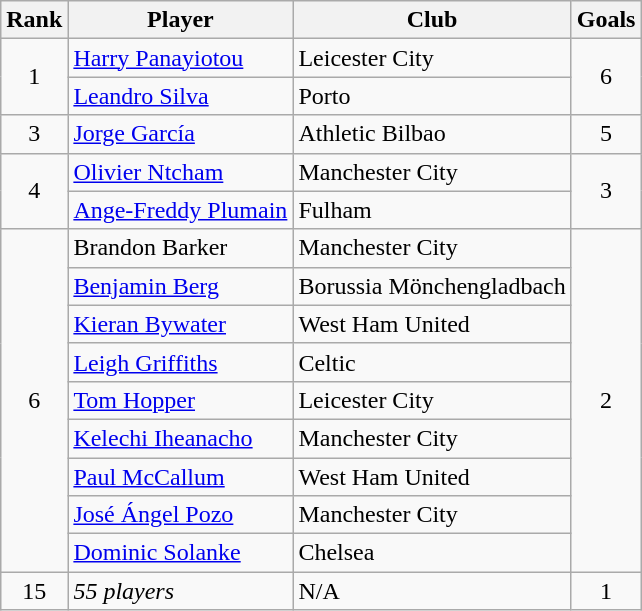<table class="wikitable sortable" style="text-align:center">
<tr>
<th>Rank</th>
<th>Player</th>
<th>Club</th>
<th>Goals</th>
</tr>
<tr>
<td rowspan="2">1</td>
<td align="left"> <a href='#'>Harry Panayiotou</a></td>
<td align="left">Leicester City</td>
<td rowspan="2">6</td>
</tr>
<tr>
<td align="left"> <a href='#'>Leandro Silva</a></td>
<td align="left">Porto</td>
</tr>
<tr>
<td>3</td>
<td align="left"> <a href='#'>Jorge García</a></td>
<td align="left">Athletic Bilbao</td>
<td>5</td>
</tr>
<tr>
<td rowspan="2">4</td>
<td align="left"> <a href='#'>Olivier Ntcham</a></td>
<td align="left">Manchester City</td>
<td rowspan="2">3</td>
</tr>
<tr>
<td align="left"> <a href='#'>Ange-Freddy Plumain</a></td>
<td align="left">Fulham</td>
</tr>
<tr>
<td rowspan="9">6</td>
<td align="left"> Brandon Barker</td>
<td align="left">Manchester City</td>
<td rowspan="9">2</td>
</tr>
<tr>
<td align="left"> <a href='#'>Benjamin Berg</a></td>
<td align="left">Borussia Mönchengladbach</td>
</tr>
<tr>
<td align="left"> <a href='#'>Kieran Bywater</a></td>
<td align="left">West Ham United</td>
</tr>
<tr>
<td align="left"> <a href='#'>Leigh Griffiths</a></td>
<td align="left">Celtic</td>
</tr>
<tr>
<td align="left"> <a href='#'>Tom Hopper</a></td>
<td align="left">Leicester City</td>
</tr>
<tr>
<td align="left"> <a href='#'>Kelechi Iheanacho</a></td>
<td align="left">Manchester City</td>
</tr>
<tr>
<td align="left"> <a href='#'>Paul McCallum</a></td>
<td align="left">West Ham United</td>
</tr>
<tr>
<td align="left"> <a href='#'>José Ángel Pozo</a></td>
<td align="left">Manchester City</td>
</tr>
<tr>
<td align="left"> <a href='#'>Dominic Solanke</a></td>
<td align="left">Chelsea</td>
</tr>
<tr>
<td>15</td>
<td align="left"><em>55 players</em></td>
<td align="left">N/A</td>
<td>1</td>
</tr>
</table>
